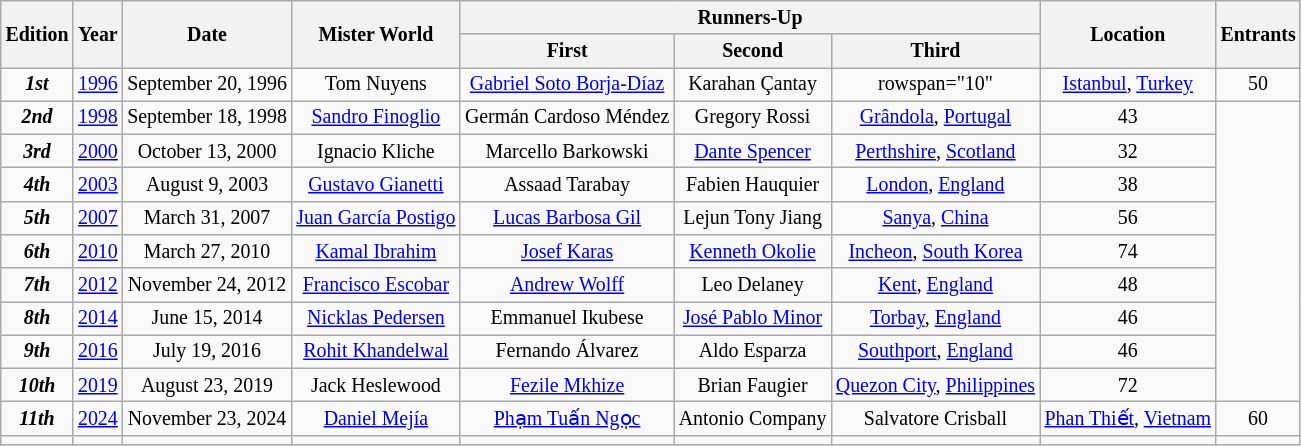<table class="wikitable sortable" style="font-size:83%; text-align:center;">
<tr>
<th rowspan="2">Edition</th>
<th rowspan="2">Year</th>
<th rowspan="2">Date</th>
<th rowspan="2">Mister World</th>
<th colspan="3">Runners-Up</th>
<th rowspan="2">Location</th>
<th rowspan="2">Entrants</th>
</tr>
<tr>
<th>First</th>
<th>Second</th>
<th>Third</th>
</tr>
<tr>
<td><strong><em>1st</em></strong></td>
<td><a href='#'>1996</a></td>
<td>September 20, 1996</td>
<td>Tom Nuyens<br></td>
<td><a href='#'>Gabriel Soto Borja-Díaz</a><br></td>
<td>Karahan Çantay<br></td>
<td>rowspan="10" </td>
<td><a href='#'>Istanbul</a>, <a href='#'>Turkey</a></td>
<td>50</td>
</tr>
<tr>
<td><strong><em>2nd</em></strong></td>
<td><a href='#'>1998</a></td>
<td>September 18, 1998</td>
<td><a href='#'>Sandro Finoglio</a><br></td>
<td>Germán Cardoso Méndez<br></td>
<td>Gregory Rossi<br></td>
<td><a href='#'>Grândola</a>, <a href='#'>Portugal</a></td>
<td>43</td>
</tr>
<tr>
<td><strong><em>3rd</em></strong></td>
<td><a href='#'>2000</a></td>
<td>October 13, 2000</td>
<td>Ignacio Kliche<br></td>
<td>Marcello Barkowski<br></td>
<td><a href='#'>Dante Spencer</a><br></td>
<td><a href='#'>Perthshire</a>, <a href='#'>Scotland</a></td>
<td>32</td>
</tr>
<tr>
<td><strong><em>4th</em></strong></td>
<td><a href='#'>2003</a></td>
<td>August 9, 2003</td>
<td><a href='#'>Gustavo Gianetti</a><br></td>
<td>Assaad Tarabay<br></td>
<td>Fabien Hauquier<br></td>
<td><a href='#'>London</a>, <a href='#'>England</a></td>
<td>38</td>
</tr>
<tr>
<td><strong><em>5th</em></strong></td>
<td><a href='#'>2007</a></td>
<td>March 31, 2007</td>
<td><a href='#'>Juan García Postigo</a><br></td>
<td><a href='#'>Lucas Barbosa Gil</a><br></td>
<td>Lejun Tony Jiang<br></td>
<td><a href='#'>Sanya</a>, <a href='#'>China</a></td>
<td>56</td>
</tr>
<tr>
<td><strong><em>6th</em></strong></td>
<td><a href='#'>2010</a></td>
<td>March 27, 2010</td>
<td><a href='#'>Kamal Ibrahim</a><br></td>
<td><a href='#'>Josef Karas</a><br></td>
<td><a href='#'>Kenneth Okolie</a><br></td>
<td><a href='#'>Incheon</a>, <a href='#'>South Korea</a></td>
<td>74</td>
</tr>
<tr>
<td><strong><em>7th</em></strong></td>
<td><a href='#'>2012</a></td>
<td>November 24, 2012</td>
<td><a href='#'>Francisco Escobar</a><br></td>
<td><a href='#'>Andrew Wolff</a><br></td>
<td>Leo Delaney<br></td>
<td><a href='#'>Kent</a>, <a href='#'>England</a></td>
<td>48</td>
</tr>
<tr>
<td><strong><em>8th</em></strong></td>
<td><a href='#'>2014</a></td>
<td>June 15, 2014</td>
<td><a href='#'>Nicklas Pedersen</a><br></td>
<td>Emmanuel Ikubese<br></td>
<td><a href='#'>José Pablo Minor</a><br></td>
<td><a href='#'>Torbay</a>, <a href='#'>England</a></td>
<td>46</td>
</tr>
<tr>
<td><strong><em>9th</em></strong></td>
<td><a href='#'>2016</a></td>
<td>July 19, 2016</td>
<td><a href='#'>Rohit Khandelwal</a><br></td>
<td>Fernando Álvarez<br></td>
<td>Aldo Esparza <br></td>
<td><a href='#'>Southport</a>, <a href='#'>England</a></td>
<td>46</td>
</tr>
<tr>
<td><strong><em>10th</em></strong></td>
<td><a href='#'>2019</a></td>
<td>August 23, 2019</td>
<td>Jack Heslewood<br></td>
<td><a href='#'>Fezile Mkhize</a><br></td>
<td>Brian Faugier<br></td>
<td><a href='#'>Quezon City</a>, <a href='#'>Philippines</a></td>
<td>72</td>
</tr>
<tr>
<td><strong><em>11th</em></strong></td>
<td><a href='#'>2024</a></td>
<td>November 23, 2024</td>
<td><a href='#'>Daniel Mejía</a><br></td>
<td><a href='#'>Phạm Tuấn Ngọc</a><br></td>
<td>Antonio Company<br></td>
<td>Salvatore Crisball<br></td>
<td><a href='#'>Phan Thiết</a>, <a href='#'>Vietnam</a></td>
<td>60</td>
</tr>
<tr>
<td></td>
<td></td>
<td></td>
<td></td>
<td></td>
<td></td>
<td></td>
<td></td>
<td></td>
</tr>
</table>
